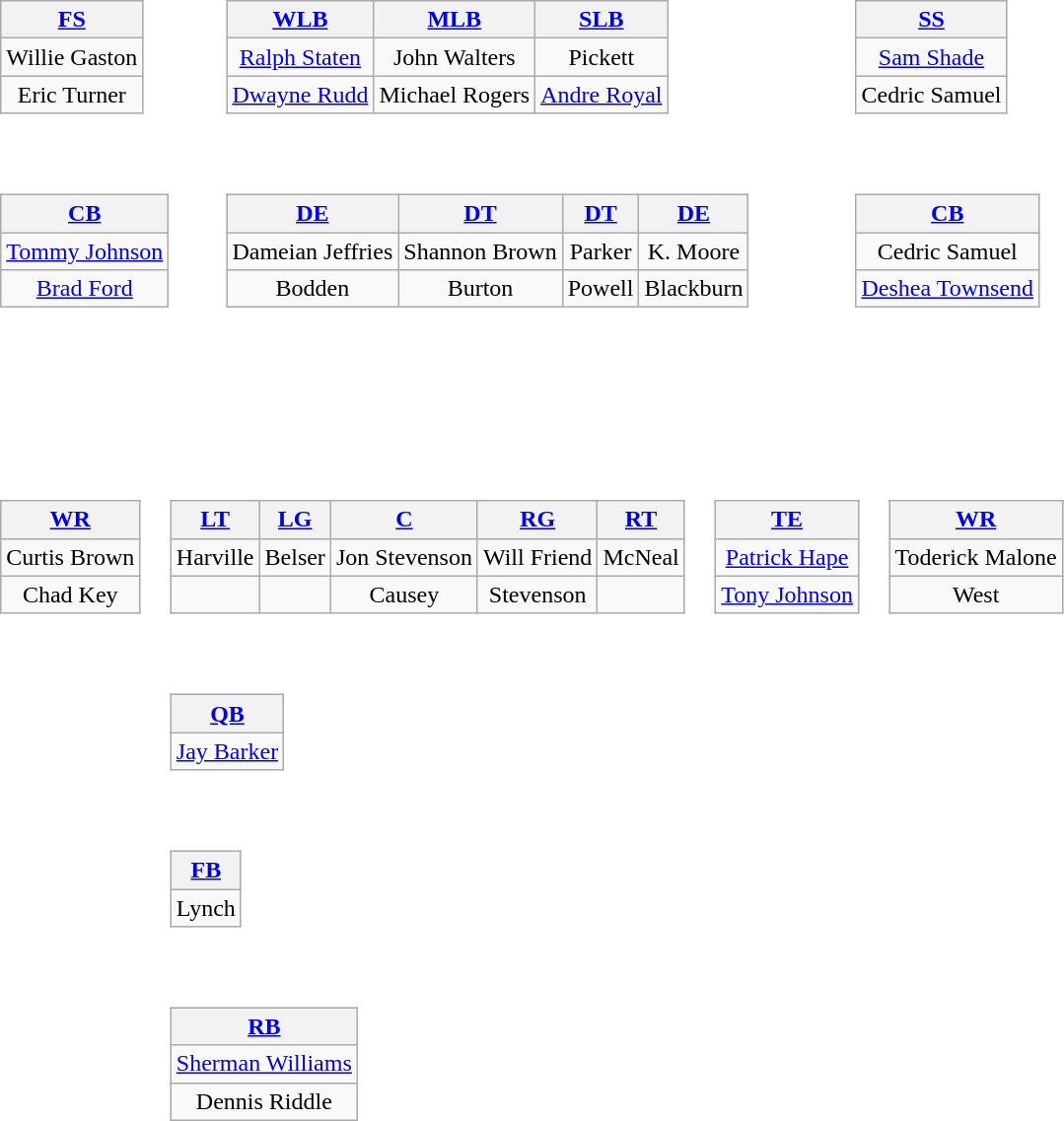<table>
<tr>
<td style="text-align:center"><br><table style="width:100%">
<tr>
<td style="text-align:right"><br><table class="wikitable" style="text-align:center">
<tr>
<th><a href='#'>FS</a></th>
</tr>
<tr>
<td>Willie Gaston</td>
</tr>
<tr>
<td>Eric Turner</td>
</tr>
</table>
</td>
<td style="text-align:center"><br><table class="wikitable" style="text-align:center">
<tr>
<th><a href='#'>WLB</a></th>
<th><a href='#'>MLB</a></th>
<th><a href='#'>SLB</a></th>
</tr>
<tr>
<td><a href='#'>Ralph Staten</a></td>
<td>John Walters</td>
<td>Pickett</td>
</tr>
<tr>
<td><a href='#'>Dwayne Rudd</a></td>
<td>Michael Rogers</td>
<td><a href='#'>Andre Royal</a></td>
</tr>
</table>
</td>
<td style="text-align:left"><br><table class="wikitable" style="text-align:center">
<tr>
<th><a href='#'>SS</a></th>
</tr>
<tr>
<td><a href='#'>Sam Shade</a></td>
</tr>
<tr>
<td>Cedric Samuel</td>
</tr>
</table>
</td>
</tr>
<tr>
<td style="text-align:left"><br><table class="wikitable" style="text-align:center">
<tr>
<th><a href='#'>CB</a></th>
</tr>
<tr>
<td><a href='#'>Tommy Johnson</a></td>
</tr>
<tr>
<td><a href='#'>Brad Ford</a></td>
</tr>
</table>
</td>
<td style="text-align:center"><br><table class="wikitable" style="text-align:center">
<tr>
<th><a href='#'>DE</a></th>
<th><a href='#'>DT</a></th>
<th><a href='#'>DT</a></th>
<th><a href='#'>DE</a></th>
</tr>
<tr>
<td>Dameian Jeffries</td>
<td>Shannon Brown</td>
<td>Parker</td>
<td>K. Moore</td>
</tr>
<tr>
<td>Bodden</td>
<td>Burton</td>
<td>Powell</td>
<td>Blackburn</td>
</tr>
</table>
</td>
<td style="text-align:right"><br><table class="wikitable" style="text-align:center">
<tr>
<th><a href='#'>CB</a></th>
</tr>
<tr>
<td>Cedric Samuel</td>
</tr>
<tr>
<td><a href='#'>Deshea Townsend</a></td>
</tr>
</table>
</td>
</tr>
</table>
</td>
</tr>
<tr>
<td style="height:3em"></td>
</tr>
<tr>
<td style="text-align:center"><br><table style="width:100%">
<tr>
<td style="text-align:left"><br><table class="wikitable" style="text-align:center">
<tr>
<th><a href='#'>WR</a></th>
</tr>
<tr>
<td>Curtis Brown</td>
</tr>
<tr>
<td>Chad Key</td>
</tr>
</table>
</td>
<td><br><table class="wikitable" style="text-align:center">
<tr>
<th><a href='#'>LT</a></th>
<th><a href='#'>LG</a></th>
<th><a href='#'>C</a></th>
<th><a href='#'>RG</a></th>
<th><a href='#'>RT</a></th>
</tr>
<tr>
<td>Harville</td>
<td>Belser</td>
<td>Jon Stevenson</td>
<td>Will Friend</td>
<td>McNeal</td>
</tr>
<tr>
<td></td>
<td></td>
<td>Causey</td>
<td>Stevenson</td>
<td></td>
</tr>
</table>
</td>
<td><br><table class="wikitable" style="text-align:center">
<tr>
<th><a href='#'>TE</a></th>
</tr>
<tr>
<td><a href='#'>Patrick Hape</a></td>
</tr>
<tr>
<td><a href='#'>Tony Johnson</a></td>
</tr>
</table>
</td>
<td style="text-align:right"><br><table class="wikitable" style="text-align:center">
<tr>
<th><a href='#'>WR</a></th>
</tr>
<tr>
<td>Toderick Malone</td>
</tr>
<tr>
<td>West</td>
</tr>
</table>
</td>
<td></td>
</tr>
<tr>
<td></td>
<td style="text-align:center"><br><table class="wikitable" style="text-align:center">
<tr>
<th><a href='#'>QB</a></th>
</tr>
<tr>
<td><a href='#'>Jay Barker</a></td>
</tr>
</table>
</td>
</tr>
<tr>
<td></td>
<td style="text-align:center"><br><table class="wikitable" style="text-align:center">
<tr>
<th><a href='#'>FB</a></th>
</tr>
<tr>
<td>Lynch</td>
</tr>
</table>
</td>
</tr>
<tr>
<td></td>
<td style="text-align:center"><br><table class="wikitable" style="text-align:center">
<tr>
<th><a href='#'>RB</a></th>
</tr>
<tr>
<td><a href='#'>Sherman Williams</a></td>
</tr>
<tr>
<td>Dennis Riddle</td>
</tr>
</table>
</td>
</tr>
</table>
</td>
</tr>
</table>
